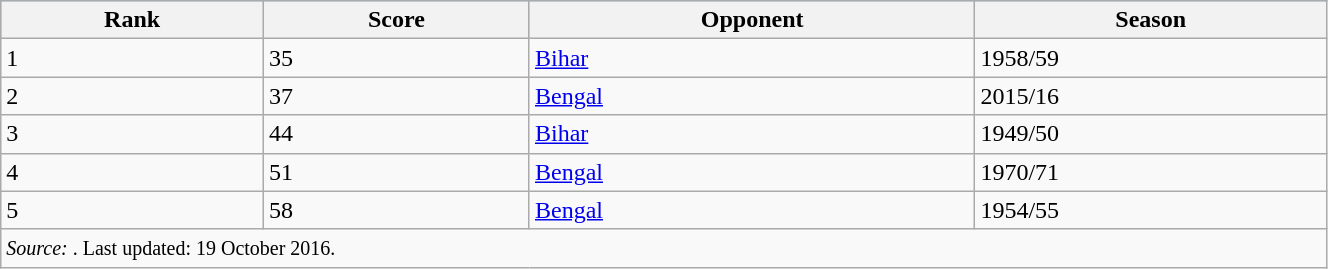<table class="wikitable" width=70%>
<tr bgcolor=#87cef>
<th>Rank</th>
<th>Score</th>
<th>Opponent</th>
<th>Season</th>
</tr>
<tr>
<td>1</td>
<td>35</td>
<td><a href='#'>Bihar</a></td>
<td>1958/59</td>
</tr>
<tr>
<td>2</td>
<td>37</td>
<td><a href='#'>Bengal</a></td>
<td>2015/16</td>
</tr>
<tr>
<td>3</td>
<td>44</td>
<td><a href='#'>Bihar</a></td>
<td>1949/50</td>
</tr>
<tr>
<td>4</td>
<td>51</td>
<td><a href='#'>Bengal</a></td>
<td>1970/71</td>
</tr>
<tr>
<td>5</td>
<td>58</td>
<td><a href='#'>Bengal</a></td>
<td>1954/55</td>
</tr>
<tr>
<td colspan=4><small><em>Source: </em>. Last updated: 19 October 2016.</small></td>
</tr>
</table>
